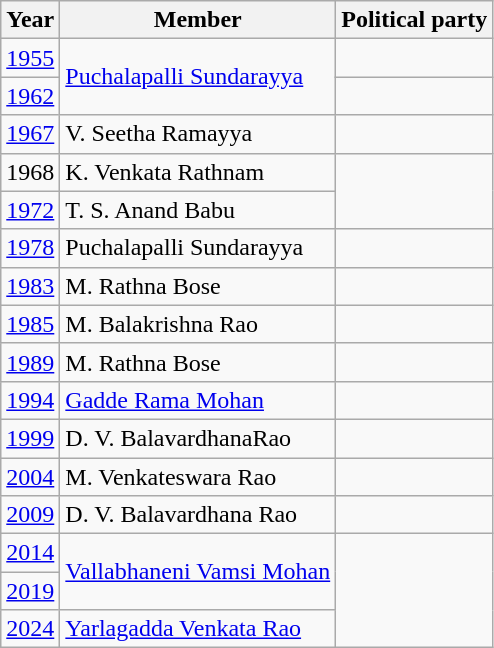<table class="wikitable sortable">
<tr>
<th>Year</th>
<th>Member</th>
<th colspan="2">Political party</th>
</tr>
<tr>
<td><a href='#'>1955</a></td>
<td rowspan=2><a href='#'>Puchalapalli Sundarayya</a></td>
<td></td>
</tr>
<tr>
<td><a href='#'>1962</a></td>
</tr>
<tr>
<td><a href='#'>1967</a></td>
<td>V. Seetha Ramayya</td>
<td></td>
</tr>
<tr>
<td>1968</td>
<td>K. Venkata Rathnam</td>
</tr>
<tr>
<td><a href='#'>1972</a></td>
<td>T. S. Anand Babu</td>
</tr>
<tr>
<td><a href='#'>1978</a></td>
<td>Puchalapalli Sundarayya</td>
<td></td>
</tr>
<tr>
<td><a href='#'>1983</a></td>
<td>M. Rathna Bose</td>
<td></td>
</tr>
<tr>
<td><a href='#'>1985</a></td>
<td>M. Balakrishna Rao</td>
</tr>
<tr>
<td><a href='#'>1989</a></td>
<td>M. Rathna Bose</td>
<td></td>
</tr>
<tr>
<td><a href='#'>1994</a></td>
<td><a href='#'>Gadde Rama Mohan</a></td>
<td></td>
</tr>
<tr>
<td><a href='#'>1999</a></td>
<td>D. V. BalavardhanaRao</td>
<td></td>
</tr>
<tr>
<td><a href='#'>2004</a></td>
<td>M. Venkateswara Rao</td>
<td></td>
</tr>
<tr>
<td><a href='#'>2009</a></td>
<td>D. V. Balavardhana Rao</td>
<td></td>
</tr>
<tr>
<td><a href='#'>2014</a></td>
<td rowspan=2><a href='#'>Vallabhaneni Vamsi Mohan</a></td>
</tr>
<tr>
<td><a href='#'>2019</a></td>
</tr>
<tr>
<td><a href='#'>2024</a></td>
<td><a href='#'>Yarlagadda Venkata Rao</a></td>
</tr>
</table>
